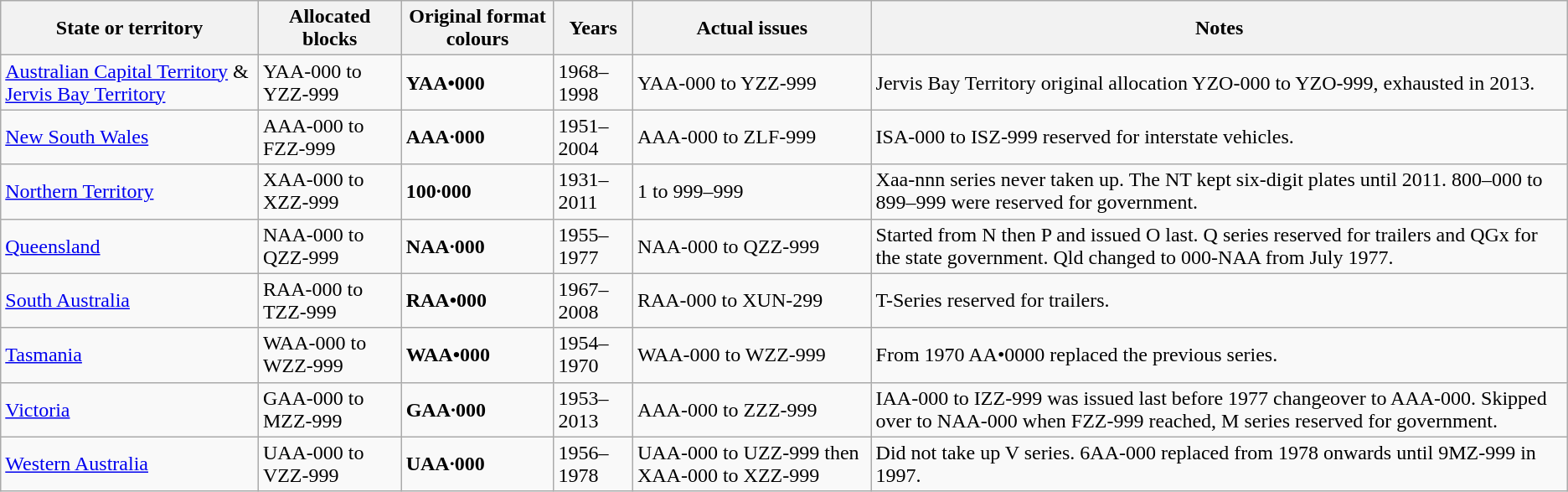<table class="wikitable">
<tr>
<th>State or territory</th>
<th>Allocated blocks</th>
<th>Original format colours</th>
<th>Years</th>
<th>Actual issues</th>
<th>Notes</th>
</tr>
<tr>
<td><a href='#'>Australian Capital Territory</a> & <a href='#'>Jervis Bay Territory</a></td>
<td>YAA-000 to YZZ-999</td>
<td><span><strong>YAA•000</strong></span></td>
<td>1968–1998</td>
<td>YAA-000 to YZZ-999</td>
<td>Jervis Bay Territory original allocation YZO-000 to YZO-999, exhausted in 2013.</td>
</tr>
<tr>
<td><a href='#'>New South Wales</a></td>
<td>AAA-000 to FZZ-999</td>
<td><span><strong>AAA·000</strong></span></td>
<td>1951–2004</td>
<td>AAA-000 to ZLF-999</td>
<td>ISA-000 to ISZ-999 reserved for interstate vehicles.</td>
</tr>
<tr>
<td><a href='#'>Northern Territory</a></td>
<td>XAA-000 to XZZ-999</td>
<td><span><strong>100·000</strong></span></td>
<td>1931–2011</td>
<td>1 to 999–999</td>
<td>Xaa-nnn series never taken up. The NT kept six-digit plates until 2011. 800–000 to 899–999 were reserved for government.</td>
</tr>
<tr>
<td><a href='#'>Queensland</a></td>
<td>NAA-000 to QZZ-999</td>
<td><span><strong>NAA·000</strong></span></td>
<td>1955–1977</td>
<td>NAA-000 to QZZ-999</td>
<td>Started from N then P and issued O last. Q series reserved for trailers and QGx for the state government. Qld changed to 000-NAA from July 1977.</td>
</tr>
<tr>
<td><a href='#'>South Australia</a></td>
<td>RAA-000 to TZZ-999</td>
<td><span><strong>RAA•000</strong></span></td>
<td>1967–2008</td>
<td>RAA-000 to XUN-299</td>
<td>T-Series reserved for trailers.</td>
</tr>
<tr>
<td><a href='#'>Tasmania</a></td>
<td>WAA-000 to WZZ-999</td>
<td><span><strong>WAA•000</strong></span></td>
<td>1954–1970</td>
<td>WAA-000 to WZZ-999</td>
<td>From 1970 AA•0000 replaced the previous series.</td>
</tr>
<tr>
<td><a href='#'>Victoria</a></td>
<td>GAA-000 to MZZ-999</td>
<td><span><strong>GAA·000</strong></span></td>
<td>1953–2013</td>
<td>AAA-000 to ZZZ-999</td>
<td>IAA-000 to IZZ-999 was issued last before 1977 changeover to AAA-000. Skipped over to NAA-000 when FZZ-999 reached, M series reserved for government.</td>
</tr>
<tr>
<td><a href='#'>Western Australia</a></td>
<td>UAA-000 to VZZ-999</td>
<td><span><strong>UAA·000</strong></span></td>
<td>1956–1978</td>
<td>UAA-000 to UZZ-999 then XAA-000 to XZZ-999</td>
<td>Did not take up V series. 6AA-000 replaced from 1978 onwards until 9MZ-999 in 1997.</td>
</tr>
</table>
